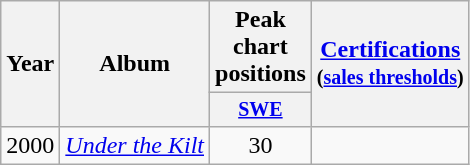<table class="wikitable" style="text-align:center;">
<tr>
<th rowspan="2">Year</th>
<th rowspan="2">Album</th>
<th colspan="1">Peak chart positions</th>
<th rowspan="2"><a href='#'>Certifications</a><br><small>(<a href='#'>sales thresholds</a>)</small></th>
</tr>
<tr style="font-size:smaller;">
<th width="35"><a href='#'>SWE</a><br></th>
</tr>
<tr>
<td>2000</td>
<td align="left"><em><a href='#'>Under the Kilt</a></em></td>
<td>30</td>
<td></td>
</tr>
</table>
